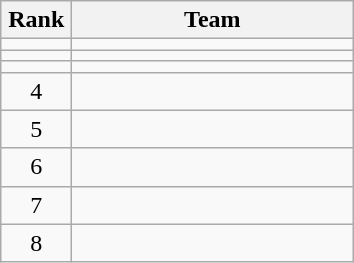<table class="wikitable">
<tr>
<th width=40>Rank</th>
<th width=180>Team</th>
</tr>
<tr>
<td align=center></td>
<td align="left"></td>
</tr>
<tr>
<td align=center></td>
<td align="left"></td>
</tr>
<tr>
<td align=center></td>
<td align="left"></td>
</tr>
<tr>
<td align=center>4</td>
<td align="left"></td>
</tr>
<tr>
<td align=center>5</td>
<td align="left"></td>
</tr>
<tr>
<td align=center>6</td>
<td align="left"></td>
</tr>
<tr>
<td align=center>7</td>
<td align="left"></td>
</tr>
<tr>
<td align=center>8</td>
<td align="left"></td>
</tr>
</table>
